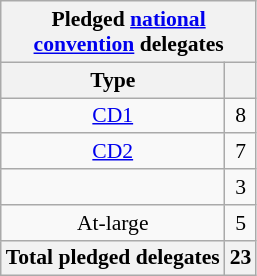<table class="wikitable sortable" style="font-size:90%;text-align:center;float:none;padding:5px;">
<tr>
<th colspan="2">Pledged <a href='#'>national<br>convention</a> delegates</th>
</tr>
<tr>
<th>Type</th>
<th></th>
</tr>
<tr>
<td><a href='#'>CD1</a></td>
<td>8</td>
</tr>
<tr>
<td><a href='#'>CD2</a></td>
<td>7</td>
</tr>
<tr>
<td></td>
<td>3</td>
</tr>
<tr>
<td>At-large</td>
<td>5</td>
</tr>
<tr>
<th>Total pledged delegates</th>
<th>23</th>
</tr>
</table>
